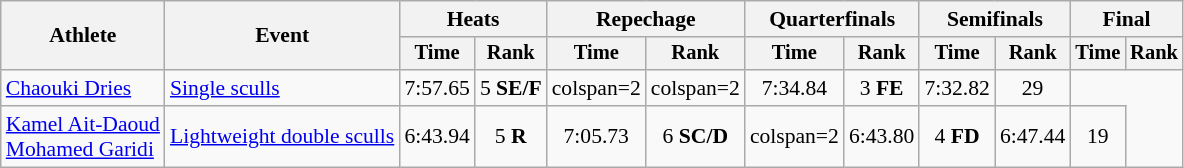<table class="wikitable" style="font-size:90%">
<tr>
<th rowspan="2">Athlete</th>
<th rowspan="2">Event</th>
<th colspan="2">Heats</th>
<th colspan="2">Repechage</th>
<th colspan="2">Quarterfinals</th>
<th colspan="2">Semifinals</th>
<th colspan="2">Final</th>
</tr>
<tr style="font-size:95%">
<th>Time</th>
<th>Rank</th>
<th>Time</th>
<th>Rank</th>
<th>Time</th>
<th>Rank</th>
<th>Time</th>
<th>Rank</th>
<th>Time</th>
<th>Rank</th>
</tr>
<tr align=center>
<td align=left><a href='#'>Chaouki Dries</a></td>
<td align=left><a href='#'>Single sculls</a></td>
<td>7:57.65</td>
<td>5 <strong>SE/F</strong></td>
<td>colspan=2 </td>
<td>colspan=2 </td>
<td>7:34.84</td>
<td>3 <strong>FE</strong></td>
<td>7:32.82</td>
<td>29</td>
</tr>
<tr align=center>
<td align=left><a href='#'>Kamel Ait-Daoud</a><br><a href='#'>Mohamed Garidi</a></td>
<td align=left><a href='#'>Lightweight double sculls</a></td>
<td>6:43.94</td>
<td>5 <strong>R</strong></td>
<td>7:05.73</td>
<td>6 <strong>SC/D</strong></td>
<td>colspan=2 </td>
<td>6:43.80</td>
<td>4 <strong>FD</strong></td>
<td>6:47.44</td>
<td>19</td>
</tr>
</table>
